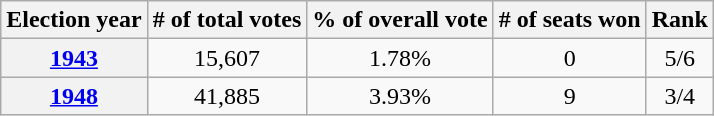<table class="wikitable">
<tr>
<th>Election year</th>
<th># of total votes</th>
<th>% of overall vote</th>
<th># of seats won</th>
<th>Rank</th>
</tr>
<tr>
<th><a href='#'>1943</a></th>
<td style="text-align:center;">15,607 </td>
<td style="text-align:center;">1.78% </td>
<td style="text-align:center;">0 </td>
<td style="text-align:center;">5/6 </td>
</tr>
<tr>
<th><a href='#'>1948</a></th>
<td style="text-align:center;">41,885 </td>
<td style="text-align:center;">3.93% </td>
<td style="text-align:center;">9 </td>
<td style="text-align:center;">3/4 </td>
</tr>
</table>
